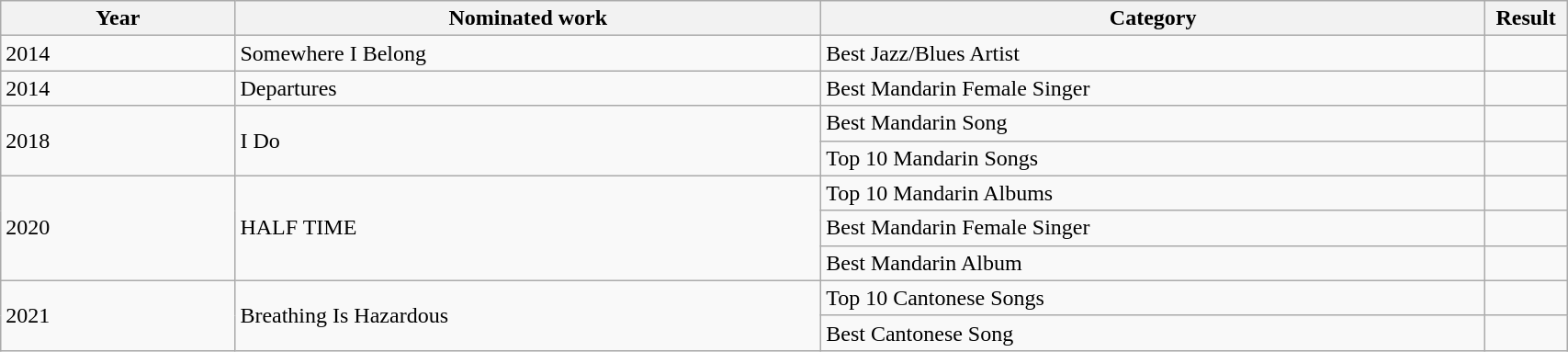<table class="wikitable"  width="90%">
<tr>
<th width="12%">Year</th>
<th width="30%">Nominated work</th>
<th width="34%">Category</th>
<th width="3%">Result</th>
</tr>
<tr>
<td>2014</td>
<td>Somewhere I Belong</td>
<td>Best Jazz/Blues Artist</td>
<td></td>
</tr>
<tr>
<td>2014</td>
<td>Departures</td>
<td>Best Mandarin Female Singer</td>
<td></td>
</tr>
<tr>
<td rowspan=2>2018</td>
<td rowspan=2>I Do</td>
<td>Best Mandarin Song</td>
<td></td>
</tr>
<tr>
<td>Top 10 Mandarin Songs</td>
<td></td>
</tr>
<tr>
<td rowspan=3>2020</td>
<td rowspan=3>HALF TIME</td>
<td>Top 10 Mandarin Albums</td>
<td></td>
</tr>
<tr>
<td>Best Mandarin Female Singer</td>
<td></td>
</tr>
<tr>
<td>Best Mandarin Album</td>
<td></td>
</tr>
<tr>
<td rowspan=2>2021</td>
<td rowspan=2>Breathing Is Hazardous</td>
<td>Top 10 Cantonese Songs</td>
<td></td>
</tr>
<tr>
<td>Best Cantonese Song</td>
<td></td>
</tr>
</table>
